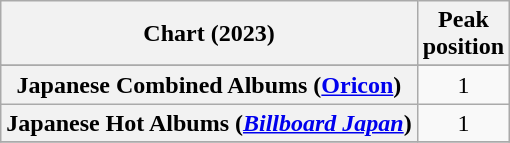<table class="wikitable sortable plainrowheaders" style="text-align:center;">
<tr>
<th scope="col">Chart (2023)</th>
<th scope="col">Peak<br>position</th>
</tr>
<tr>
</tr>
<tr>
</tr>
<tr>
<th scope="row">Japanese Combined Albums (<a href='#'>Oricon</a>)</th>
<td>1</td>
</tr>
<tr>
<th scope="row">Japanese Hot Albums (<em><a href='#'>Billboard Japan</a></em>)</th>
<td>1</td>
</tr>
<tr>
</tr>
</table>
